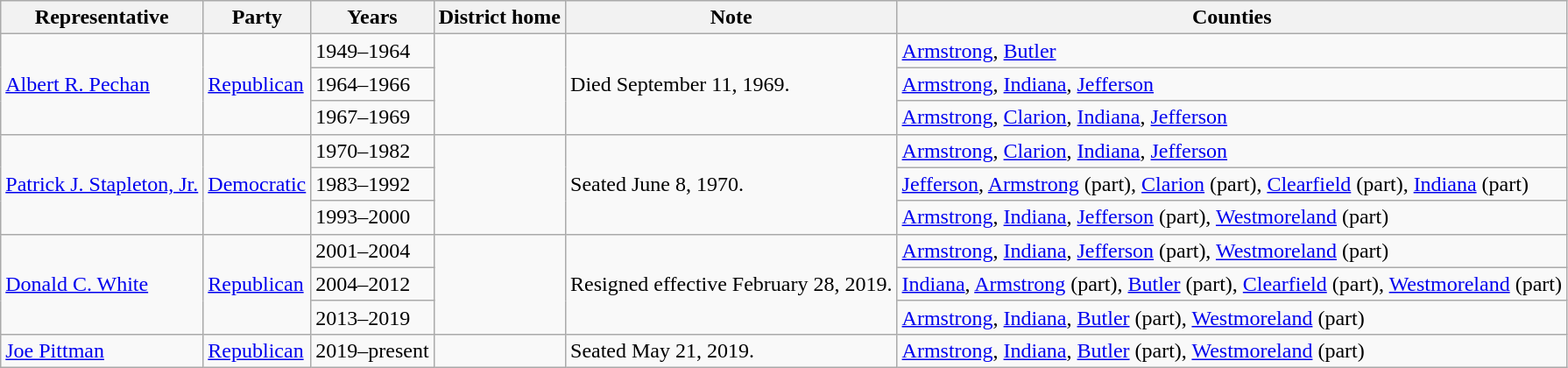<table class=wikitable>
<tr valign=bottom>
<th>Representative</th>
<th>Party</th>
<th>Years</th>
<th>District home</th>
<th>Note</th>
<th>Counties</th>
</tr>
<tr>
<td rowspan=3><a href='#'>Albert R. Pechan</a></td>
<td rowspan=3><a href='#'>Republican</a></td>
<td>1949–1964</td>
<td rowspan=3> </td>
<td rowspan=3>Died September 11, 1969.</td>
<td><a href='#'>Armstrong</a>, <a href='#'>Butler</a></td>
</tr>
<tr>
<td>1964–1966</td>
<td><a href='#'>Armstrong</a>, <a href='#'>Indiana</a>, <a href='#'>Jefferson</a></td>
</tr>
<tr>
<td>1967–1969</td>
<td><a href='#'>Armstrong</a>, <a href='#'>Clarion</a>, <a href='#'>Indiana</a>, <a href='#'>Jefferson</a></td>
</tr>
<tr>
<td rowspan=3><a href='#'>Patrick J. Stapleton, Jr.</a></td>
<td rowspan=3><a href='#'>Democratic</a></td>
<td>1970–1982</td>
<td rowspan=3> </td>
<td rowspan=3>Seated June 8, 1970.</td>
<td><a href='#'>Armstrong</a>, <a href='#'>Clarion</a>, <a href='#'>Indiana</a>, <a href='#'>Jefferson</a></td>
</tr>
<tr>
<td>1983–1992</td>
<td><a href='#'>Jefferson</a>, <a href='#'>Armstrong</a> (part), <a href='#'>Clarion</a> (part), <a href='#'>Clearfield</a> (part), <a href='#'>Indiana</a> (part)</td>
</tr>
<tr>
<td>1993–2000</td>
<td><a href='#'>Armstrong</a>, <a href='#'>Indiana</a>, <a href='#'>Jefferson</a> (part), <a href='#'>Westmoreland</a> (part)</td>
</tr>
<tr>
<td rowspan=3><a href='#'>Donald C. White</a></td>
<td rowspan=3><a href='#'>Republican</a></td>
<td>2001–2004</td>
<td rowspan=3> </td>
<td rowspan=3>Resigned effective February 28, 2019.</td>
<td><a href='#'>Armstrong</a>, <a href='#'>Indiana</a>, <a href='#'>Jefferson</a> (part), <a href='#'>Westmoreland</a> (part)</td>
</tr>
<tr>
<td>2004–2012</td>
<td><a href='#'>Indiana</a>, <a href='#'>Armstrong</a> (part), <a href='#'>Butler</a> (part), <a href='#'>Clearfield</a> (part), <a href='#'>Westmoreland</a> (part)</td>
</tr>
<tr>
<td>2013–2019</td>
<td><a href='#'>Armstrong</a>, <a href='#'>Indiana</a>, <a href='#'>Butler</a> (part), <a href='#'>Westmoreland</a> (part)</td>
</tr>
<tr>
<td><a href='#'>Joe Pittman</a></td>
<td><a href='#'>Republican</a></td>
<td>2019–present</td>
<td rowspan=3> </td>
<td>Seated May 21, 2019.</td>
<td><a href='#'>Armstrong</a>, <a href='#'>Indiana</a>, <a href='#'>Butler</a> (part), <a href='#'>Westmoreland</a> (part)</td>
</tr>
</table>
